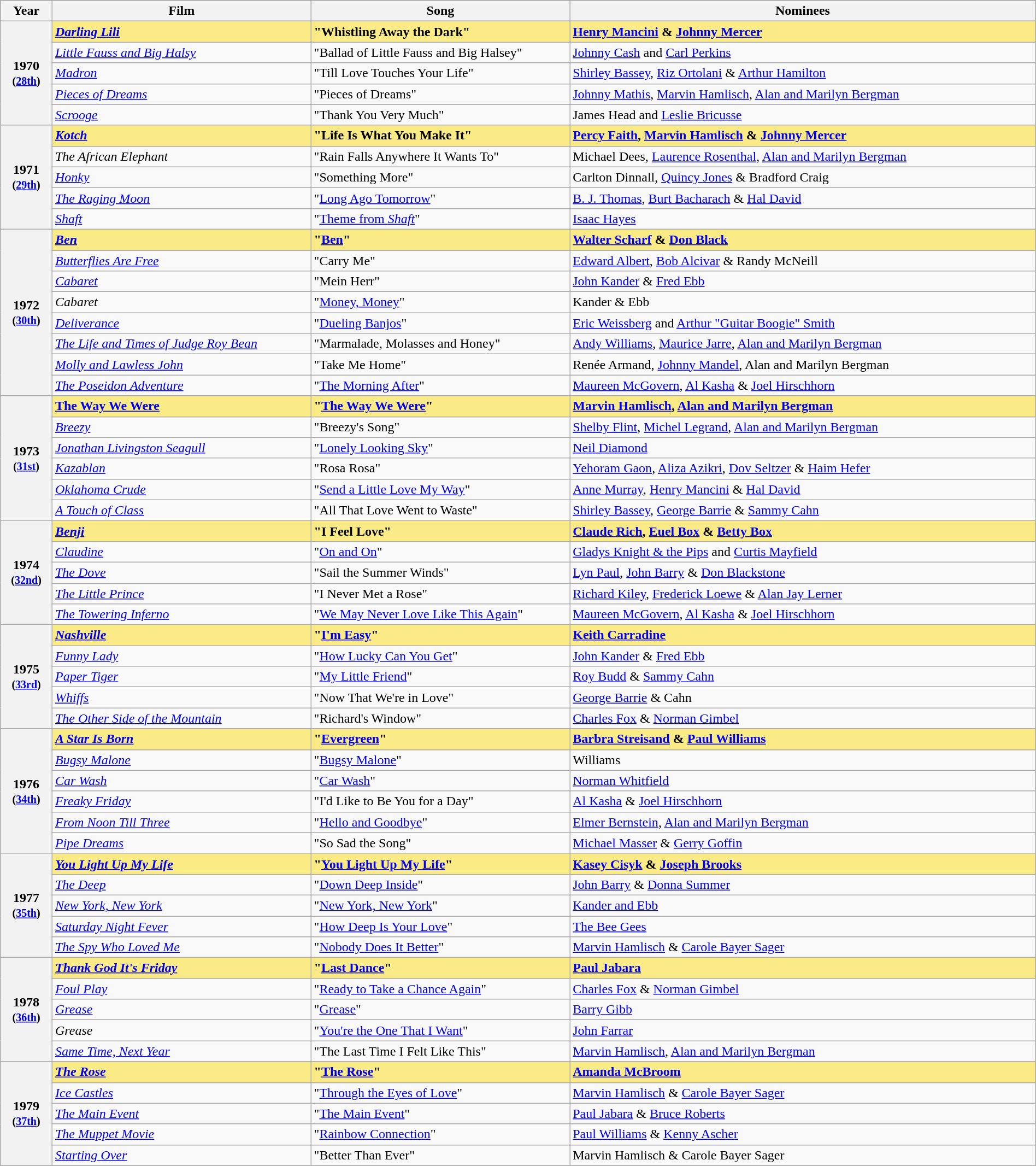<table class="wikitable" style="width:100%">
<tr bgcolor="#bebebe">
<th width="5%">Year</th>
<th width="25%">Film</th>
<th width="25%">Song</th>
<th width="45%">Nominees</th>
</tr>
<tr>
<th rowspan="5," style="text-align:center">1970 <small>(<a href='#'>28th</a>)</small></th>
<td style="background:#FAEB86"><strong><em><a href='#'>Darling Lili</a></em></strong></td>
<td style="background:#FAEB86"><strong>"Whistling Away the Dark"</strong></td>
<td style="background:#FAEB86"><strong><a href='#'>Henry Mancini</a> & <a href='#'>Johnny Mercer</a></strong></td>
</tr>
<tr>
<td><em><a href='#'>Little Fauss and Big Halsy</a></em></td>
<td>"Ballad of Little Fauss and Big Halsey"</td>
<td><a href='#'>Johnny Cash</a> and <a href='#'>Carl Perkins</a></td>
</tr>
<tr>
<td><em><a href='#'>Madron</a></em></td>
<td>"Till Love Touches Your Life"</td>
<td><a href='#'>Shirley Bassey</a>, <a href='#'>Riz Ortolani</a> & <a href='#'>Arthur Hamilton</a></td>
</tr>
<tr>
<td><em><a href='#'>Pieces of Dreams</a></em></td>
<td>"Pieces of Dreams"</td>
<td><a href='#'>Johnny Mathis</a>, <a href='#'>Marvin Hamlisch</a>, <a href='#'>Alan and Marilyn Bergman</a></td>
</tr>
<tr>
<td><em><a href='#'>Scrooge</a></em></td>
<td>"Thank You Very Much"</td>
<td>James Head and <a href='#'>Leslie Bricusse</a></td>
</tr>
<tr>
<th rowspan="5," style="text-align:center">1971 <small>(<a href='#'>29th</a>)</small></th>
<td style="background:#FAEB86"><strong><em><a href='#'>Kotch</a></em></strong></td>
<td style="background:#FAEB86"><strong>"Life Is What You Make It"</strong></td>
<td style="background:#FAEB86"><strong><a href='#'>Percy Faith</a>, <a href='#'>Marvin Hamlisch</a> & <a href='#'>Johnny Mercer</a></strong></td>
</tr>
<tr>
<td><em>The African Elephant</em></td>
<td>"Rain Falls Anywhere It Wants To"</td>
<td>Michael Dees, <a href='#'>Laurence Rosenthal</a>, <a href='#'>Alan and Marilyn Bergman</a></td>
</tr>
<tr>
<td><em><a href='#'>Honky</a></em></td>
<td>"Something More"</td>
<td>Carlton Dinnall, <a href='#'>Quincy Jones</a> & Bradford Craig</td>
</tr>
<tr>
<td><em><a href='#'>The Raging Moon</a></em></td>
<td>"<a href='#'>Long Ago Tomorrow</a>"</td>
<td><a href='#'>B. J. Thomas</a>, <a href='#'>Burt Bacharach</a> & <a href='#'>Hal David</a></td>
</tr>
<tr>
<td><em><a href='#'>Shaft</a></em></td>
<td>"<a href='#'>Theme from <em>Shaft</em></a>"</td>
<td><a href='#'>Isaac Hayes</a></td>
</tr>
<tr>
<th rowspan="8," style="text-align:center">1972 <small>(<a href='#'>30th</a>)</small></th>
<td style="background:#FAEB86"><strong><em><a href='#'>Ben</a></em></strong></td>
<td style="background:#FAEB86"><strong>"<a href='#'>Ben</a>" </strong></td>
<td style="background:#FAEB86"><strong><a href='#'>Walter Scharf</a> & <a href='#'>Don Black</a></strong></td>
</tr>
<tr>
<td><em><a href='#'>Butterflies Are Free</a></em></td>
<td>"Carry Me"</td>
<td><a href='#'>Edward Albert</a>, <a href='#'>Bob Alcivar</a> & Randy McNeill</td>
</tr>
<tr>
<td><em><a href='#'>Cabaret</a></em></td>
<td>"Mein Herr"</td>
<td><a href='#'>John Kander</a> & <a href='#'>Fred Ebb</a></td>
</tr>
<tr>
<td><em>Cabaret</em></td>
<td>"<a href='#'>Money, Money</a>"</td>
<td>Kander & Ebb</td>
</tr>
<tr>
<td><em><a href='#'>Deliverance</a></em></td>
<td>"<a href='#'>Dueling Banjos</a>"</td>
<td><a href='#'>Eric Weissberg</a> and <a href='#'>Arthur "Guitar Boogie" Smith</a></td>
</tr>
<tr>
<td><em><a href='#'>The Life and Times of Judge Roy Bean</a></em></td>
<td>"Marmalade, Molasses and Honey"</td>
<td><a href='#'>Andy Williams</a>, <a href='#'>Maurice Jarre</a>, <a href='#'>Alan and Marilyn Bergman</a></td>
</tr>
<tr>
<td><em><a href='#'>Molly and Lawless John</a></em></td>
<td>"Take Me Home"</td>
<td>Renée Armand, <a href='#'>Johnny Mandel</a>, Alan and Marilyn Bergman</td>
</tr>
<tr>
<td><em><a href='#'>The Poseidon Adventure</a></em></td>
<td>"<a href='#'>The Morning After</a>"</td>
<td><a href='#'>Maureen McGovern</a>, <a href='#'>Al Kasha</a> & <a href='#'>Joel Hirschhorn</a></td>
</tr>
<tr>
<th rowspan="6," style="text-align:center">1973 <small>(<a href='#'>31st</a>)</small></th>
<td style="background:#FAEB86"><strong><a href='#'>The Way We Were</a></strong></td>
<td style="background:#FAEB86"><strong>"<a href='#'>The Way We Were</a>"</strong></td>
<td style="background:#FAEB86"><strong><a href='#'>Marvin Hamlisch</a>, <a href='#'>Alan and Marilyn Bergman</a></strong></td>
</tr>
<tr>
<td><em><a href='#'>Breezy</a></em></td>
<td>"Breezy's Song"</td>
<td><a href='#'>Shelby Flint</a>, <a href='#'>Michel Legrand</a>, <a href='#'>Alan and Marilyn Bergman</a></td>
</tr>
<tr>
<td><em><a href='#'>Jonathan Livingston Seagull</a></em></td>
<td>"<a href='#'>Lonely Looking Sky</a>"</td>
<td><a href='#'>Neil Diamond</a></td>
</tr>
<tr>
<td><em><a href='#'>Kazablan</a></em></td>
<td>"Rosa Rosa"</td>
<td><a href='#'>Yehoram Gaon</a>, <a href='#'>Aliza Azikri</a>, <a href='#'>Dov Seltzer</a> & <a href='#'>Haim Hefer</a></td>
</tr>
<tr>
<td><em><a href='#'>Oklahoma Crude</a></em></td>
<td>"<a href='#'>Send a Little Love My Way</a>"</td>
<td><a href='#'>Anne Murray</a>, <a href='#'>Henry Mancini</a> & <a href='#'>Hal David</a></td>
</tr>
<tr>
<td><em><a href='#'>A Touch of Class</a></em></td>
<td>"All That Love Went to Waste"</td>
<td><a href='#'>Shirley Bassey</a>, <a href='#'>George Barrie</a> & <a href='#'>Sammy Cahn</a></td>
</tr>
<tr>
<th rowspan="5," style="text-align:center">1974 <small>(<a href='#'>32nd</a>)</small></th>
<td style="background:#FAEB86"><strong><em><a href='#'>Benji</a></em></strong></td>
<td style="background:#FAEB86"><strong>"I Feel Love"</strong></td>
<td style="background:#FAEB86"><strong><a href='#'>Claude Rich</a>, <a href='#'>Euel Box</a> & <a href='#'>Betty Box</a></strong></td>
</tr>
<tr>
<td><em><a href='#'>Claudine</a></em></td>
<td>"<a href='#'>On and On</a>"</td>
<td><a href='#'>Gladys Knight & the Pips</a> and <a href='#'>Curtis Mayfield</a></td>
</tr>
<tr>
<td><em><a href='#'>The Dove</a></em></td>
<td>"Sail the Summer Winds"</td>
<td><a href='#'>Lyn Paul</a>, <a href='#'>John Barry</a> & <a href='#'>Don Blackstone</a></td>
</tr>
<tr>
<td><em><a href='#'>The Little Prince</a></em></td>
<td>"I Never Met a Rose"</td>
<td><a href='#'>Richard Kiley</a>, <a href='#'>Frederick Loewe</a> & <a href='#'>Alan Jay Lerner</a></td>
</tr>
<tr>
<td><em><a href='#'>The Towering Inferno</a></em></td>
<td>"<a href='#'>We May Never Love Like This Again</a>"</td>
<td><a href='#'>Maureen McGovern</a>, <a href='#'>Al Kasha</a> & <a href='#'>Joel Hirschhorn</a></td>
</tr>
<tr>
<th rowspan="5," style="text-align:center">1975 <small>(<a href='#'>33rd</a>)</small></th>
<td style="background:#FAEB86"><strong><em><a href='#'>Nashville</a></em></strong></td>
<td style="background:#FAEB86"><strong>"<a href='#'>I'm Easy</a>"</strong></td>
<td style="background:#FAEB86"><strong><a href='#'>Keith Carradine</a></strong></td>
</tr>
<tr>
<td><em><a href='#'>Funny Lady</a></em></td>
<td>"<a href='#'>How Lucky Can You Get</a>"</td>
<td><a href='#'>John Kander</a> & <a href='#'>Fred Ebb</a></td>
</tr>
<tr>
<td><em><a href='#'>Paper Tiger</a></em></td>
<td>"<a href='#'>My Little Friend</a>"</td>
<td><a href='#'>Roy Budd</a> & <a href='#'>Sammy Cahn</a></td>
</tr>
<tr>
<td><em><a href='#'>Whiffs</a></em></td>
<td>"Now That We're in Love"</td>
<td><a href='#'>George Barrie</a> & Cahn</td>
</tr>
<tr>
<td><em><a href='#'>The Other Side of the Mountain</a></em></td>
<td>"Richard's Window"</td>
<td><a href='#'>Charles Fox</a> & <a href='#'>Norman Gimbel</a></td>
</tr>
<tr>
<th rowspan="6," style="text-align:center">1976 <small>(<a href='#'>34th</a>)</small></th>
<td style="background:#FAEB86"><strong><em><a href='#'>A Star Is Born</a></em></strong></td>
<td style="background:#FAEB86"><strong>"<a href='#'>Evergreen</a>"</strong></td>
<td style="background:#FAEB86"><strong><a href='#'>Barbra Streisand</a> & <a href='#'>Paul Williams</a></strong></td>
</tr>
<tr>
<td><em><a href='#'>Bugsy Malone</a></em></td>
<td>"<a href='#'>Bugsy Malone</a>"</td>
<td>Williams</td>
</tr>
<tr>
<td><em><a href='#'>Car Wash</a></em></td>
<td>"<a href='#'>Car Wash</a>"</td>
<td><a href='#'>Norman Whitfield</a></td>
</tr>
<tr>
<td><em><a href='#'>Freaky Friday</a></em></td>
<td>"I'd Like to Be You for a Day"</td>
<td><a href='#'>Al Kasha</a> & <a href='#'>Joel Hirschhorn</a></td>
</tr>
<tr>
<td><em><a href='#'>From Noon Till Three</a></em></td>
<td>"<a href='#'>Hello and Goodbye</a>"</td>
<td><a href='#'>Elmer Bernstein</a>, <a href='#'>Alan and Marilyn Bergman</a></td>
</tr>
<tr>
<td><em><a href='#'>Pipe Dreams</a></em></td>
<td>"So Sad the Song"</td>
<td><a href='#'>Michael Masser</a> & <a href='#'>Gerry Goffin</a></td>
</tr>
<tr>
<th rowspan="5," style="text-align:center">1977 <small>(<a href='#'>35th</a>)</small></th>
<td style="background:#FAEB86"><strong><em><a href='#'>You Light Up My Life</a></em></strong></td>
<td style="background:#FAEB86"><strong> "<a href='#'>You Light Up My Life</a>"</strong></td>
<td style="background:#FAEB86"><strong><a href='#'>Kasey Cisyk</a> & <a href='#'>Joseph Brooks</a></strong></td>
</tr>
<tr>
<td><em><a href='#'>The Deep</a></em></td>
<td>"<a href='#'>Down Deep Inside</a>"</td>
<td><a href='#'>John Barry</a> & <a href='#'>Donna Summer</a></td>
</tr>
<tr>
<td><em><a href='#'>New York, New York</a></em></td>
<td>"<a href='#'>New York, New York</a>"</td>
<td><a href='#'>Kander and Ebb</a></td>
</tr>
<tr>
<td><em><a href='#'>Saturday Night Fever</a></em></td>
<td>"<a href='#'>How Deep Is Your Love</a>"</td>
<td><a href='#'>The Bee Gees</a></td>
</tr>
<tr>
<td><em><a href='#'>The Spy Who Loved Me</a></em></td>
<td>"<a href='#'>Nobody Does It Better</a>"</td>
<td><a href='#'>Marvin Hamlisch</a> & <a href='#'>Carole Bayer Sager</a></td>
</tr>
<tr>
<th rowspan="5," style="text-align:center">1978 <small>(<a href='#'>36th</a>)</small></th>
<td style="background:#FAEB86"><strong><em><a href='#'>Thank God It's Friday</a></em></strong></td>
<td style="background:#FAEB86"><strong>"<a href='#'>Last Dance</a>"</strong></td>
<td style="background:#FAEB86"><strong><a href='#'>Paul Jabara</a></strong></td>
</tr>
<tr>
<td><em><a href='#'>Foul Play</a></em></td>
<td>"<a href='#'>Ready to Take a Chance Again</a>"</td>
<td><a href='#'>Charles Fox</a> & <a href='#'>Norman Gimbel</a></td>
</tr>
<tr>
<td><em><a href='#'>Grease</a></em></td>
<td>"<a href='#'>Grease</a>"</td>
<td><a href='#'>Barry Gibb</a></td>
</tr>
<tr>
<td><em>Grease</em></td>
<td>"<a href='#'>You're the One That I Want</a>"</td>
<td><a href='#'>John Farrar</a></td>
</tr>
<tr>
<td><em><a href='#'>Same Time, Next Year</a></em></td>
<td>"The Last Time I Felt Like This"</td>
<td><a href='#'>Marvin Hamlisch</a>, <a href='#'>Alan and Marilyn Bergman</a></td>
</tr>
<tr>
<th rowspan="5," style="text-align:center">1979 <small>(<a href='#'>37th</a>)</small></th>
<td style="background:#FAEB86"><strong><em><a href='#'>The Rose</a></em></strong></td>
<td style="background:#FAEB86"><strong>"<a href='#'>The Rose</a>"</strong></td>
<td style="background:#FAEB86"><strong><a href='#'>Amanda McBroom</a></strong></td>
</tr>
<tr>
<td><em><a href='#'>Ice Castles</a></em></td>
<td>"<a href='#'>Through the Eyes of Love</a>"</td>
<td><a href='#'>Marvin Hamlisch</a> & <a href='#'>Carole Bayer Sager</a></td>
</tr>
<tr>
<td><em><a href='#'>The Main Event</a></em></td>
<td>"<a href='#'>The Main Event</a>"</td>
<td><a href='#'>Paul Jabara</a> & <a href='#'>Bruce Roberts</a></td>
</tr>
<tr>
<td><em><a href='#'>The Muppet Movie</a></em></td>
<td>"<a href='#'>Rainbow Connection</a>"</td>
<td><a href='#'>Paul Williams</a> & <a href='#'>Kenny Ascher</a></td>
</tr>
<tr>
<td><em><a href='#'>Starting Over</a></em></td>
<td>"Better Than Ever"</td>
<td>Marvin Hamlisch & Carole Bayer Sager</td>
</tr>
</table>
